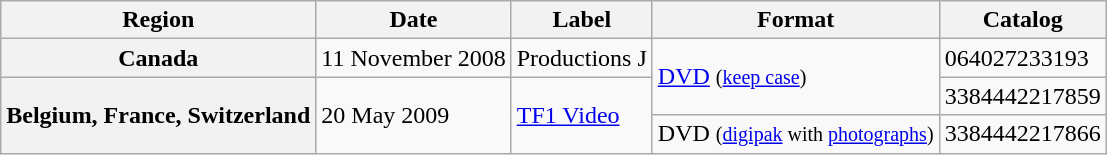<table class="wikitable plainrowheaders">
<tr>
<th>Region</th>
<th>Date</th>
<th>Label</th>
<th>Format</th>
<th>Catalog</th>
</tr>
<tr>
<th scope="row">Canada</th>
<td>11 November 2008</td>
<td>Productions J</td>
<td rowspan="2"><a href='#'>DVD</a> <small>(<a href='#'>keep case</a>)</small></td>
<td>064027233193</td>
</tr>
<tr>
<th scope="row" rowspan="2">Belgium, France, Switzerland</th>
<td rowspan="2">20 May 2009</td>
<td rowspan="2"><a href='#'>TF1 Video</a></td>
<td>3384442217859</td>
</tr>
<tr>
<td>DVD <small>(<a href='#'>digipak</a> with <a href='#'>photographs</a>)</small></td>
<td>3384442217866</td>
</tr>
</table>
